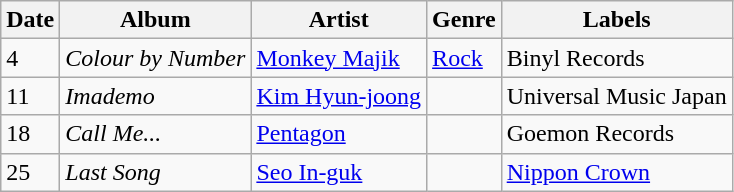<table class="wikitable">
<tr>
<th>Date</th>
<th>Album</th>
<th>Artist</th>
<th>Genre</th>
<th>Labels</th>
</tr>
<tr>
<td>4</td>
<td><em>Colour by Number</em></td>
<td><a href='#'>Monkey Majik</a></td>
<td><a href='#'>Rock</a></td>
<td>Binyl Records</td>
</tr>
<tr>
<td>11</td>
<td><em>Imademo</em></td>
<td><a href='#'>Kim Hyun-joong</a></td>
<td></td>
<td>Universal Music Japan</td>
</tr>
<tr>
<td>18</td>
<td><em>Call Me...</em></td>
<td><a href='#'>Pentagon</a></td>
<td></td>
<td>Goemon Records</td>
</tr>
<tr>
<td>25</td>
<td><em>Last Song</em></td>
<td><a href='#'>Seo In-guk</a></td>
<td></td>
<td><a href='#'>Nippon Crown</a></td>
</tr>
</table>
